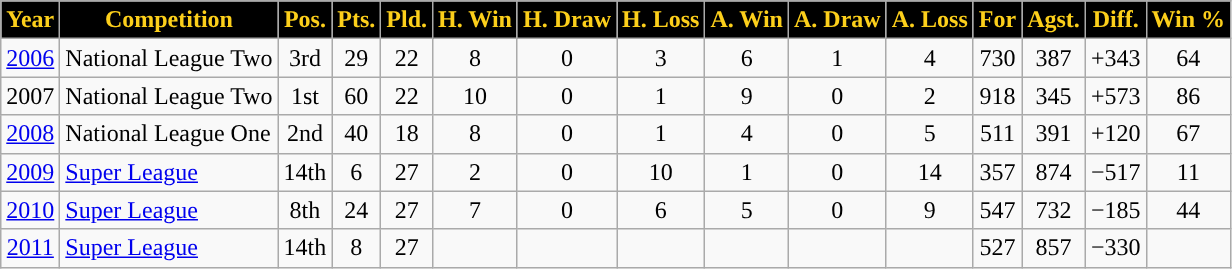<table class="wikitable sortable" style="text-align:center; width: %;">
<tr>
<th style="background:black; color:#FCCF1B">Year</th>
<th style="background:black; color:#FCCF1B">Competition</th>
<th style="background:black; color:#FCCF1B">Pos.</th>
<th style="background:black; color:#FCCF1B">Pts.</th>
<th style="background:black; color:#FCCF1B">Pld.</th>
<th style="background:black; color:#FCCF1B">H. Win</th>
<th style="background:black; color:#FCCF1B">H. Draw</th>
<th style="background:black; color:#FCCF1B">H. Loss</th>
<th style="background:black; color:#FCCF1B">A. Win</th>
<th style="background:black; color:#FCCF1B">A. Draw</th>
<th style="background:black; color:#FCCF1B">A. Loss</th>
<th style="background:black; color:#FCCF1B">For</th>
<th style="background:black; color:#FCCF1B">Agst.</th>
<th style="background:black; color:#FCCF1B">Diff.</th>
<th style= "background:black; color:#FCCF1B">Win %</th>
</tr>
<tr>
<td><a href='#'>2006</a></td>
<td align=left>National League Two</td>
<td>3rd</td>
<td>29</td>
<td>22</td>
<td>8</td>
<td>0</td>
<td>3</td>
<td>6</td>
<td>1</td>
<td>4</td>
<td>730</td>
<td>387</td>
<td>+343</td>
<td>64</td>
</tr>
<tr>
<td>2007</td>
<td align=left>National League Two</td>
<td>1st</td>
<td>60</td>
<td>22</td>
<td>10</td>
<td>0</td>
<td>1</td>
<td>9</td>
<td>0</td>
<td>2</td>
<td>918</td>
<td>345</td>
<td>+573</td>
<td>86</td>
</tr>
<tr>
<td><a href='#'>2008</a></td>
<td align=left>National League One</td>
<td>2nd</td>
<td>40</td>
<td>18</td>
<td>8</td>
<td>0</td>
<td>1</td>
<td>4</td>
<td>0</td>
<td>5</td>
<td>511</td>
<td>391</td>
<td>+120</td>
<td>67</td>
</tr>
<tr>
<td><a href='#'>2009</a></td>
<td align=left><a href='#'>Super League</a></td>
<td>14th</td>
<td>6</td>
<td>27</td>
<td>2</td>
<td>0</td>
<td>10</td>
<td>1</td>
<td>0</td>
<td>14</td>
<td>357</td>
<td>874</td>
<td>−517</td>
<td>11</td>
</tr>
<tr>
<td><a href='#'>2010</a></td>
<td align=left><a href='#'>Super League</a></td>
<td>8th</td>
<td>24</td>
<td>27</td>
<td>7</td>
<td>0</td>
<td>6</td>
<td>5</td>
<td>0</td>
<td>9</td>
<td>547</td>
<td>732</td>
<td>−185</td>
<td>44</td>
</tr>
<tr>
<td><a href='#'>2011</a></td>
<td align=left><a href='#'>Super League</a></td>
<td>14th</td>
<td>8</td>
<td>27</td>
<td></td>
<td></td>
<td></td>
<td></td>
<td></td>
<td></td>
<td>527</td>
<td>857</td>
<td>−330</td>
<td></td>
</tr>
</table>
